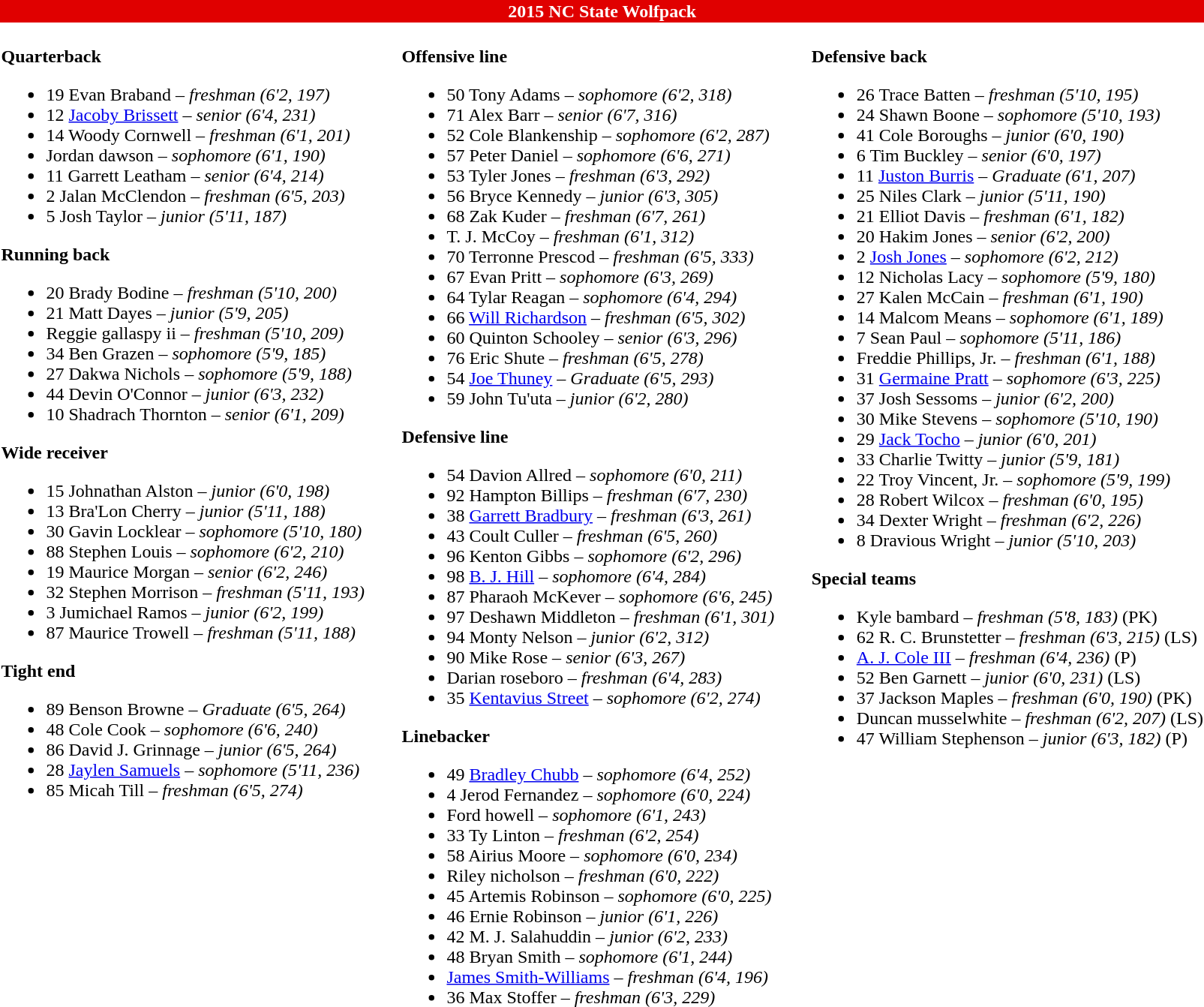<table class="toccolours" style="text-align: left;">
<tr>
<td colspan="11" style="background:#e00000; color:white; text-align:center;"><strong>2015 NC State Wolfpack</strong></td>
</tr>
<tr>
<td valign="top"><br><strong>Quarterback</strong><ul><li>19 Evan Braband – <em> freshman (6'2, 197)</em></li><li>12 <a href='#'>Jacoby Brissett</a> – <em> senior (6'4, 231)</em></li><li>14 Woody Cornwell – <em> freshman (6'1, 201)</em></li><li>Jordan dawson – <em> sophomore (6'1, 190)</em></li><li>11 Garrett Leatham – <em> senior (6'4, 214)</em></li><li>2 Jalan McClendon – <em> freshman (6'5, 203)</em></li><li>5 Josh Taylor – <em>junior (5'11, 187)</em></li></ul><strong>Running back</strong><ul><li>20 Brady Bodine – <em> freshman (5'10, 200)</em></li><li>21 Matt Dayes – <em>junior (5'9, 205)</em></li><li>Reggie gallaspy ii – <em>freshman (5'10, 209)</em></li><li>34 Ben Grazen – <em> sophomore (5'9, 185)</em></li><li>27 Dakwa Nichols – <em> sophomore (5'9, 188)</em></li><li>44 Devin O'Connor – <em> junior (6'3, 232)</em></li><li>10 Shadrach Thornton – <em>senior (6'1, 209)</em></li></ul><strong>Wide receiver</strong><ul><li>15 Johnathan Alston – <em>junior (6'0, 198)</em></li><li>13 Bra'Lon Cherry – <em>junior (5'11, 188)</em></li><li>30 Gavin Locklear – <em> sophomore (5'10, 180)</em></li><li>88 Stephen Louis – <em>sophomore (6'2, 210)</em></li><li>19 Maurice Morgan – <em> senior (6'2, 246)</em></li><li>32 Stephen Morrison – <em> freshman (5'11, 193)</em></li><li>3 Jumichael Ramos – <em>junior (6'2, 199)</em></li><li>87 Maurice Trowell – <em> freshman (5'11, 188)</em></li></ul><strong>Tight end</strong><ul><li>89 Benson Browne – <em>Graduate (6'5, 264)</em></li><li>48 Cole Cook – <em>sophomore (6'6, 240)</em></li><li>86 David J. Grinnage – <em> junior (6'5, 264)</em></li><li>28 <a href='#'>Jaylen Samuels</a> – <em>sophomore (5'11, 236)</em></li><li>85 Micah Till – <em> freshman (6'5, 274)</em></li></ul></td>
<td width="25"> </td>
<td valign="top"><br><strong>Offensive line</strong><ul><li>50 Tony Adams – <em>sophomore (6'2, 318)</em></li><li>71 Alex Barr – <em> senior (6'7, 316)</em></li><li>52 Cole Blankenship – <em> sophomore (6'2, 287)</em></li><li>57 Peter Daniel – <em> sophomore (6'6, 271)</em></li><li>53 Tyler Jones – <em> freshman (6'3, 292)</em></li><li>56 Bryce Kennedy – <em> junior (6'3, 305)</em></li><li>68 Zak Kuder – <em> freshman (6'7, 261)</em></li><li>T. J. McCoy – <em>freshman (6'1, 312)</em></li><li>70 Terronne Prescod – <em> freshman (6'5, 333)</em></li><li>67 Evan Pritt – <em> sophomore (6'3, 269)</em></li><li>64 Tylar Reagan – <em> sophomore (6'4, 294)</em></li><li>66 <a href='#'>Will Richardson</a> – <em> freshman (6'5, 302)</em></li><li>60 Quinton Schooley – <em>senior (6'3, 296)</em></li><li>76 Eric Shute – <em> freshman (6'5, 278)</em></li><li>54 <a href='#'>Joe Thuney</a> – <em>Graduate (6'5, 293)</em></li><li>59 John Tu'uta – <em> junior (6'2, 280)</em></li></ul><strong>Defensive line</strong><ul><li>54 Davion Allred – <em> sophomore (6'0, 211)</em></li><li>92 Hampton Billips – <em> freshman (6'7, 230)</em></li><li>38 <a href='#'>Garrett Bradbury</a> – <em> freshman (6'3, 261)</em></li><li>43 Coult Culler – <em> freshman (6'5, 260)</em></li><li>96 Kenton Gibbs – <em> sophomore (6'2, 296)</em></li><li>98 <a href='#'>B. J. Hill</a> – <em>sophomore (6'4, 284)</em></li><li>87 Pharaoh McKever – <em> sophomore (6'6, 245)</em></li><li>97 Deshawn Middleton – <em> freshman (6'1, 301)</em></li><li>94 Monty Nelson – <em>junior (6'2, 312)</em></li><li>90 Mike Rose – <em> senior (6'3, 267)</em></li><li>Darian roseboro – <em>freshman (6'4, 283)</em></li><li>35 <a href='#'>Kentavius Street</a> – <em>sophomore (6'2, 274)</em></li></ul><strong>Linebacker</strong><ul><li>49 <a href='#'>Bradley Chubb</a> – <em>sophomore (6'4, 252)</em></li><li>4 Jerod Fernandez – <em> sophomore (6'0, 224)</em></li><li>Ford howell – <em> sophomore (6'1, 243)</em></li><li>33 Ty Linton – <em> freshman (6'2, 254)</em></li><li>58 Airius Moore – <em>sophomore (6'0, 234)</em></li><li>Riley nicholson – <em>freshman (6'0, 222)</em></li><li>45 Artemis Robinson – <em> sophomore (6'0, 225)</em></li><li>46 Ernie Robinson – <em> junior (6'1, 226)</em></li><li>42 M. J. Salahuddin – <em> junior (6'2, 233)</em></li><li>48 Bryan Smith – <em> sophomore (6'1, 244)</em></li><li><a href='#'>James Smith-Williams</a> – <em>freshman (6'4, 196)</em></li><li>36 Max Stoffer – <em> freshman (6'3, 229)</em></li></ul></td>
<td width="25"> </td>
<td valign="top"><br><strong>Defensive back</strong><ul><li>26 Trace Batten – <em> freshman (5'10, 195)</em></li><li>24 Shawn Boone – <em>sophomore (5'10, 193)</em></li><li>41 Cole Boroughs – <em> junior (6'0, 190)</em></li><li>6 Tim Buckley – <em> senior (6'0, 197)</em></li><li>11 <a href='#'>Juston Burris</a> – <em>Graduate (6'1, 207)</em></li><li>25 Niles Clark – <em> junior (5'11, 190)</em></li><li>21 Elliot Davis – <em> freshman (6'1, 182)</em></li><li>20 Hakim Jones – <em> senior (6'2, 200)</em></li><li>2 <a href='#'>Josh Jones</a> – <em> sophomore (6'2, 212)</em></li><li>12 Nicholas Lacy – <em> sophomore (5'9, 180)</em></li><li>27 Kalen McCain – <em> freshman (6'1, 190)</em></li><li>14 Malcom Means – <em> sophomore (6'1, 189)</em></li><li>7 Sean Paul – <em> sophomore (5'11, 186)</em></li><li>Freddie Phillips, Jr. – <em>freshman (6'1, 188)</em></li><li>31 <a href='#'>Germaine Pratt</a> – <em>sophomore (6'3, 225)</em></li><li>37 Josh Sessoms – <em> junior (6'2, 200)</em></li><li>30 Mike Stevens – <em>sophomore (5'10, 190)</em></li><li>29 <a href='#'>Jack Tocho</a> – <em>junior (6'0, 201)</em></li><li>33 Charlie Twitty – <em> junior (5'9, 181)</em></li><li>22 Troy Vincent, Jr. – <em>sophomore (5'9, 199)</em></li><li>28 Robert Wilcox – <em> freshman (6'0, 195)</em></li><li>34 Dexter Wright – <em> freshman (6'2, 226)</em></li><li>8 Dravious Wright – <em>junior (5'10, 203)</em></li></ul><strong>Special teams</strong><ul><li>Kyle bambard – <em>freshman (5'8, 183)</em> (PK)</li><li>62 R. C. Brunstetter – <em> freshman (6'3, 215)</em> (LS)</li><li><a href='#'>A. J. Cole III</a> – <em>freshman (6'4, 236)</em> (P)</li><li>52 Ben Garnett – <em> junior (6'0, 231)</em> (LS)</li><li>37 Jackson Maples – <em> freshman (6'0, 190)</em> (PK)</li><li>Duncan musselwhite – <em>freshman (6'2, 207)</em> (LS)</li><li>47 William Stephenson – <em> junior (6'3, 182)</em> (P)</li></ul></td>
</tr>
</table>
